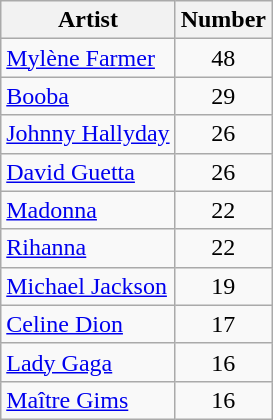<table class="wikitable sortable">
<tr>
<th>Artist</th>
<th>Number</th>
</tr>
<tr>
<td><a href='#'>Mylène Farmer</a></td>
<td style="text-align:center;">48</td>
</tr>
<tr>
<td><a href='#'>Booba</a></td>
<td style="text-align:center;">29</td>
</tr>
<tr>
<td><a href='#'>Johnny Hallyday</a></td>
<td style="text-align:center;">26</td>
</tr>
<tr>
<td><a href='#'>David Guetta</a></td>
<td style="text-align:center;">26</td>
</tr>
<tr>
<td><a href='#'>Madonna</a></td>
<td style="text-align:center;">22</td>
</tr>
<tr>
<td><a href='#'>Rihanna</a></td>
<td style="text-align:center;">22</td>
</tr>
<tr>
<td><a href='#'>Michael Jackson</a></td>
<td style="text-align:center;">19</td>
</tr>
<tr>
<td><a href='#'>Celine Dion</a></td>
<td style="text-align:center;">17</td>
</tr>
<tr>
<td><a href='#'>Lady Gaga</a></td>
<td style="text-align:center;">16</td>
</tr>
<tr>
<td><a href='#'>Maître Gims</a></td>
<td style="text-align:center;">16</td>
</tr>
</table>
